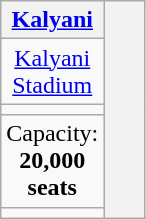<table class="wikitable" style="text-align:center">
<tr>
<th width="20px"><a href='#'>Kalyani</a></th>
<th width="20px" rowspan=5></th>
</tr>
<tr>
<td><a href='#'>Kalyani Stadium</a></td>
</tr>
<tr>
<td></td>
</tr>
<tr>
<td>Capacity: <strong>20,000 seats</strong></td>
</tr>
<tr>
<td></td>
</tr>
</table>
